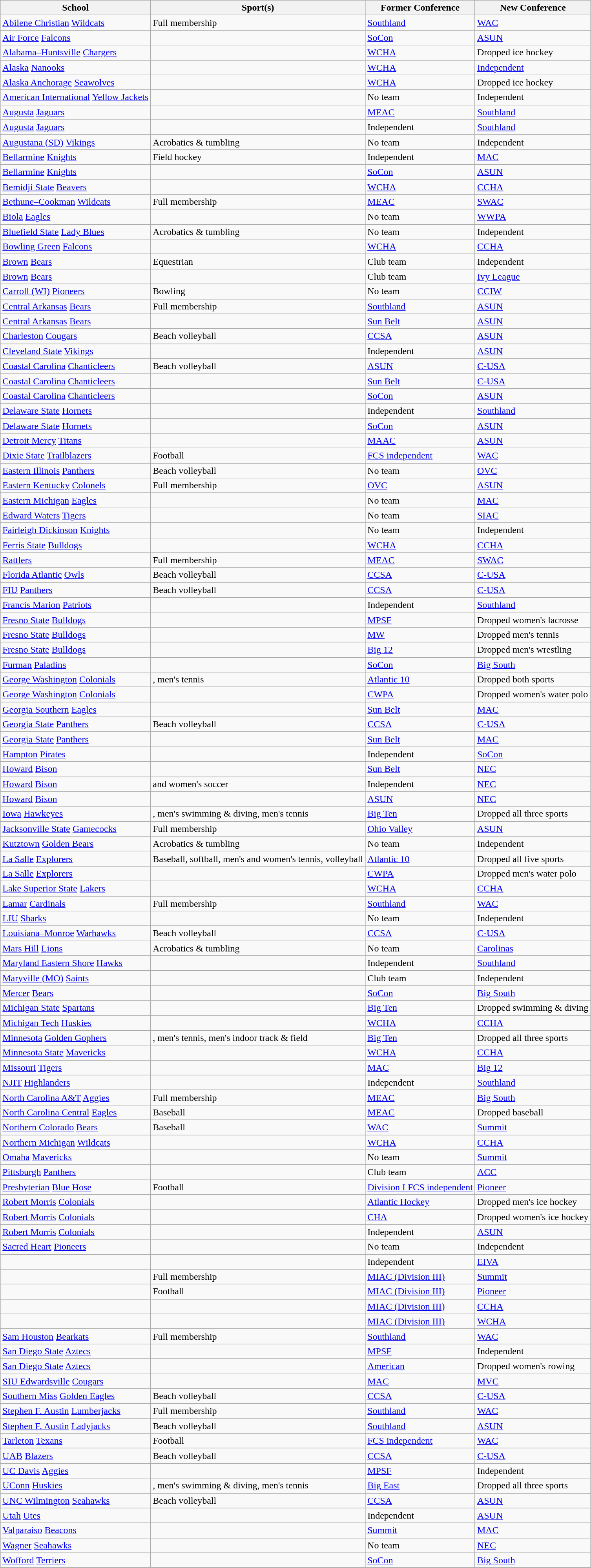<table class="wikitable sortable">
<tr>
<th>School</th>
<th>Sport(s)</th>
<th>Former Conference</th>
<th>New Conference</th>
</tr>
<tr>
<td><a href='#'>Abilene Christian</a> <a href='#'>Wildcats</a></td>
<td>Full membership</td>
<td><a href='#'>Southland</a></td>
<td><a href='#'>WAC</a></td>
</tr>
<tr>
<td><a href='#'>Air Force</a> <a href='#'>Falcons</a></td>
<td></td>
<td><a href='#'>SoCon</a></td>
<td><a href='#'>ASUN</a></td>
</tr>
<tr>
<td><a href='#'>Alabama–Huntsville</a> <a href='#'>Chargers</a></td>
<td></td>
<td><a href='#'>WCHA</a></td>
<td>Dropped ice hockey</td>
</tr>
<tr>
<td><a href='#'>Alaska</a> <a href='#'>Nanooks</a></td>
<td></td>
<td><a href='#'>WCHA</a></td>
<td><a href='#'>Independent</a></td>
</tr>
<tr>
<td><a href='#'>Alaska Anchorage</a> <a href='#'>Seawolves</a></td>
<td></td>
<td><a href='#'>WCHA</a></td>
<td>Dropped ice hockey</td>
</tr>
<tr>
<td><a href='#'>American International</a> <a href='#'>Yellow Jackets</a></td>
<td></td>
<td>No team</td>
<td>Independent</td>
</tr>
<tr>
<td><a href='#'>Augusta</a> <a href='#'>Jaguars</a></td>
<td></td>
<td><a href='#'>MEAC</a></td>
<td><a href='#'>Southland</a></td>
</tr>
<tr>
<td><a href='#'>Augusta</a> <a href='#'>Jaguars</a></td>
<td></td>
<td>Independent</td>
<td><a href='#'>Southland</a></td>
</tr>
<tr>
<td><a href='#'>Augustana (SD)</a> <a href='#'>Vikings</a></td>
<td>Acrobatics & tumbling</td>
<td>No team</td>
<td>Independent</td>
</tr>
<tr>
<td><a href='#'>Bellarmine</a> <a href='#'>Knights</a></td>
<td>Field hockey</td>
<td>Independent</td>
<td><a href='#'>MAC</a></td>
</tr>
<tr>
<td><a href='#'>Bellarmine</a> <a href='#'>Knights</a></td>
<td></td>
<td><a href='#'>SoCon</a></td>
<td><a href='#'>ASUN</a></td>
</tr>
<tr>
<td><a href='#'>Bemidji State</a> <a href='#'>Beavers</a></td>
<td></td>
<td><a href='#'>WCHA</a></td>
<td><a href='#'>CCHA</a></td>
</tr>
<tr>
<td><a href='#'>Bethune–Cookman</a> <a href='#'>Wildcats</a></td>
<td>Full membership</td>
<td><a href='#'>MEAC</a></td>
<td><a href='#'>SWAC</a></td>
</tr>
<tr>
<td><a href='#'>Biola</a> <a href='#'>Eagles</a></td>
<td></td>
<td>No team</td>
<td><a href='#'>WWPA</a></td>
</tr>
<tr>
<td><a href='#'>Bluefield State</a> <a href='#'>Lady Blues</a></td>
<td>Acrobatics & tumbling</td>
<td>No team</td>
<td>Independent</td>
</tr>
<tr>
<td><a href='#'>Bowling Green</a> <a href='#'>Falcons</a></td>
<td></td>
<td><a href='#'>WCHA</a></td>
<td><a href='#'>CCHA</a></td>
</tr>
<tr>
<td><a href='#'>Brown</a> <a href='#'>Bears</a></td>
<td>Equestrian</td>
<td>Club team</td>
<td>Independent</td>
</tr>
<tr>
<td><a href='#'>Brown</a> <a href='#'>Bears</a></td>
<td></td>
<td>Club team</td>
<td><a href='#'>Ivy League</a></td>
</tr>
<tr>
<td><a href='#'>Carroll (WI)</a> <a href='#'>Pioneers</a></td>
<td>Bowling</td>
<td>No team</td>
<td><a href='#'>CCIW</a></td>
</tr>
<tr>
<td><a href='#'>Central Arkansas</a> <a href='#'>Bears</a></td>
<td>Full membership</td>
<td><a href='#'>Southland</a></td>
<td><a href='#'>ASUN</a></td>
</tr>
<tr>
<td><a href='#'>Central Arkansas</a> <a href='#'>Bears</a></td>
<td></td>
<td><a href='#'>Sun Belt</a></td>
<td><a href='#'>ASUN</a></td>
</tr>
<tr>
<td><a href='#'>Charleston</a> <a href='#'>Cougars</a></td>
<td>Beach volleyball</td>
<td><a href='#'>CCSA</a></td>
<td><a href='#'>ASUN</a></td>
</tr>
<tr>
<td><a href='#'>Cleveland State</a> <a href='#'>Vikings</a></td>
<td></td>
<td>Independent</td>
<td><a href='#'>ASUN</a></td>
</tr>
<tr>
<td><a href='#'>Coastal Carolina</a> <a href='#'>Chanticleers</a></td>
<td>Beach volleyball</td>
<td><a href='#'>ASUN</a></td>
<td><a href='#'>C-USA</a></td>
</tr>
<tr>
<td><a href='#'>Coastal Carolina</a> <a href='#'>Chanticleers</a></td>
<td></td>
<td><a href='#'>Sun Belt</a></td>
<td><a href='#'>C-USA</a></td>
</tr>
<tr>
<td><a href='#'>Coastal Carolina</a> <a href='#'>Chanticleers</a></td>
<td></td>
<td><a href='#'>SoCon</a></td>
<td><a href='#'>ASUN</a></td>
</tr>
<tr>
<td><a href='#'>Delaware State</a> <a href='#'>Hornets</a></td>
<td></td>
<td>Independent</td>
<td><a href='#'>Southland</a></td>
</tr>
<tr>
<td><a href='#'>Delaware State</a> <a href='#'>Hornets</a></td>
<td></td>
<td><a href='#'>SoCon</a></td>
<td><a href='#'>ASUN</a></td>
</tr>
<tr>
<td><a href='#'>Detroit Mercy</a> <a href='#'>Titans</a></td>
<td></td>
<td><a href='#'>MAAC</a></td>
<td><a href='#'>ASUN</a></td>
</tr>
<tr>
<td><a href='#'>Dixie State</a> <a href='#'>Trailblazers</a></td>
<td>Football</td>
<td><a href='#'>FCS independent</a></td>
<td><a href='#'>WAC</a></td>
</tr>
<tr>
<td><a href='#'>Eastern Illinois</a> <a href='#'>Panthers</a></td>
<td>Beach volleyball</td>
<td>No team</td>
<td><a href='#'>OVC</a></td>
</tr>
<tr>
<td><a href='#'>Eastern Kentucky</a> <a href='#'>Colonels</a></td>
<td>Full membership</td>
<td><a href='#'>OVC</a></td>
<td><a href='#'>ASUN</a></td>
</tr>
<tr>
<td><a href='#'>Eastern Michigan</a> <a href='#'>Eagles</a></td>
<td></td>
<td>No team</td>
<td><a href='#'>MAC</a></td>
</tr>
<tr>
<td><a href='#'>Edward Waters</a> <a href='#'>Tigers</a></td>
<td></td>
<td>No team</td>
<td><a href='#'>SIAC</a></td>
</tr>
<tr>
<td><a href='#'>Fairleigh Dickinson</a> <a href='#'>Knights</a></td>
<td></td>
<td>No team</td>
<td>Independent</td>
</tr>
<tr>
<td><a href='#'>Ferris State</a> <a href='#'>Bulldogs</a></td>
<td></td>
<td><a href='#'>WCHA</a></td>
<td><a href='#'>CCHA</a></td>
</tr>
<tr>
<td> <a href='#'>Rattlers</a></td>
<td>Full membership</td>
<td><a href='#'>MEAC</a></td>
<td><a href='#'>SWAC</a></td>
</tr>
<tr>
<td><a href='#'>Florida Atlantic</a> <a href='#'>Owls</a></td>
<td>Beach volleyball</td>
<td><a href='#'>CCSA</a></td>
<td><a href='#'>C-USA</a></td>
</tr>
<tr>
<td><a href='#'>FIU</a> <a href='#'>Panthers</a></td>
<td>Beach volleyball</td>
<td><a href='#'>CCSA</a></td>
<td><a href='#'>C-USA</a></td>
</tr>
<tr>
<td><a href='#'>Francis Marion</a> <a href='#'>Patriots</a></td>
<td></td>
<td>Independent</td>
<td><a href='#'>Southland</a></td>
</tr>
<tr>
<td><a href='#'>Fresno State</a> <a href='#'>Bulldogs</a></td>
<td></td>
<td><a href='#'>MPSF</a></td>
<td>Dropped women's lacrosse</td>
</tr>
<tr>
<td><a href='#'>Fresno State</a> <a href='#'>Bulldogs</a></td>
<td></td>
<td><a href='#'>MW</a></td>
<td>Dropped men's tennis</td>
</tr>
<tr>
<td><a href='#'>Fresno State</a> <a href='#'>Bulldogs</a></td>
<td></td>
<td><a href='#'>Big 12</a></td>
<td>Dropped men's wrestling</td>
</tr>
<tr>
<td><a href='#'>Furman</a> <a href='#'>Paladins</a></td>
<td></td>
<td><a href='#'>SoCon</a></td>
<td><a href='#'>Big South</a></td>
</tr>
<tr>
<td><a href='#'>George Washington</a> <a href='#'>Colonials</a></td>
<td>, men's tennis</td>
<td><a href='#'>Atlantic 10</a></td>
<td>Dropped both sports</td>
</tr>
<tr>
<td><a href='#'>George Washington</a> <a href='#'>Colonials</a></td>
<td></td>
<td><a href='#'>CWPA</a></td>
<td>Dropped women's water polo</td>
</tr>
<tr>
<td><a href='#'>Georgia Southern</a> <a href='#'>Eagles</a></td>
<td></td>
<td><a href='#'>Sun Belt</a></td>
<td><a href='#'>MAC</a></td>
</tr>
<tr>
<td><a href='#'>Georgia State</a> <a href='#'>Panthers</a></td>
<td>Beach volleyball</td>
<td><a href='#'>CCSA</a></td>
<td><a href='#'>C-USA</a></td>
</tr>
<tr>
<td><a href='#'>Georgia State</a> <a href='#'>Panthers</a></td>
<td></td>
<td><a href='#'>Sun Belt</a></td>
<td><a href='#'>MAC</a></td>
</tr>
<tr>
<td><a href='#'>Hampton</a> <a href='#'>Pirates</a></td>
<td></td>
<td>Independent</td>
<td><a href='#'>SoCon</a></td>
</tr>
<tr>
<td><a href='#'>Howard</a> <a href='#'>Bison</a></td>
<td></td>
<td><a href='#'>Sun Belt</a></td>
<td><a href='#'>NEC</a></td>
</tr>
<tr>
<td><a href='#'>Howard</a> <a href='#'>Bison</a></td>
<td> and women's soccer</td>
<td>Independent</td>
<td><a href='#'>NEC</a></td>
</tr>
<tr>
<td><a href='#'>Howard</a> <a href='#'>Bison</a></td>
<td></td>
<td><a href='#'>ASUN</a></td>
<td><a href='#'>NEC</a></td>
</tr>
<tr>
<td><a href='#'>Iowa</a> <a href='#'>Hawkeyes</a></td>
<td>, men's swimming & diving, men's tennis</td>
<td><a href='#'>Big Ten</a></td>
<td>Dropped all three sports</td>
</tr>
<tr>
<td><a href='#'>Jacksonville State</a> <a href='#'>Gamecocks</a></td>
<td>Full membership</td>
<td><a href='#'>Ohio Valley</a></td>
<td><a href='#'>ASUN</a></td>
</tr>
<tr>
<td><a href='#'>Kutztown</a> <a href='#'>Golden Bears</a></td>
<td>Acrobatics & tumbling</td>
<td>No team</td>
<td>Independent</td>
</tr>
<tr>
<td><a href='#'>La Salle</a> <a href='#'>Explorers</a></td>
<td>Baseball, softball, men's and women's tennis, volleyball </td>
<td><a href='#'>Atlantic 10</a></td>
<td>Dropped all five sports</td>
</tr>
<tr>
<td><a href='#'>La Salle</a> <a href='#'>Explorers</a></td>
<td></td>
<td><a href='#'>CWPA</a></td>
<td>Dropped men's water polo</td>
</tr>
<tr>
<td><a href='#'>Lake Superior State</a> <a href='#'>Lakers</a></td>
<td></td>
<td><a href='#'>WCHA</a></td>
<td><a href='#'>CCHA</a></td>
</tr>
<tr>
<td><a href='#'>Lamar</a> <a href='#'>Cardinals</a></td>
<td>Full membership</td>
<td><a href='#'>Southland</a></td>
<td><a href='#'>WAC</a></td>
</tr>
<tr>
<td><a href='#'>LIU</a> <a href='#'>Sharks</a></td>
<td></td>
<td>No team</td>
<td>Independent</td>
</tr>
<tr>
<td><a href='#'>Louisiana–Monroe</a> <a href='#'>Warhawks</a></td>
<td>Beach volleyball</td>
<td><a href='#'>CCSA</a></td>
<td><a href='#'>C-USA</a></td>
</tr>
<tr>
<td><a href='#'>Mars Hill</a> <a href='#'>Lions</a></td>
<td>Acrobatics & tumbling</td>
<td>No team</td>
<td><a href='#'>Carolinas</a></td>
</tr>
<tr>
<td><a href='#'>Maryland Eastern Shore</a> <a href='#'>Hawks</a></td>
<td></td>
<td>Independent</td>
<td><a href='#'>Southland</a></td>
</tr>
<tr>
<td><a href='#'>Maryville (MO)</a> <a href='#'>Saints</a></td>
<td></td>
<td>Club team</td>
<td>Independent</td>
</tr>
<tr>
<td><a href='#'>Mercer</a> <a href='#'>Bears</a></td>
<td></td>
<td><a href='#'>SoCon</a></td>
<td><a href='#'>Big South</a></td>
</tr>
<tr>
<td><a href='#'>Michigan State</a> <a href='#'>Spartans</a></td>
<td></td>
<td><a href='#'>Big Ten</a></td>
<td>Dropped swimming & diving</td>
</tr>
<tr>
<td><a href='#'>Michigan Tech</a> <a href='#'>Huskies</a></td>
<td></td>
<td><a href='#'>WCHA</a></td>
<td><a href='#'>CCHA</a></td>
</tr>
<tr>
<td><a href='#'>Minnesota</a> <a href='#'>Golden Gophers</a></td>
<td>, men's tennis, men's indoor track & field</td>
<td><a href='#'>Big Ten</a></td>
<td>Dropped all three sports</td>
</tr>
<tr>
<td><a href='#'>Minnesota State</a> <a href='#'>Mavericks</a></td>
<td></td>
<td><a href='#'>WCHA</a></td>
<td><a href='#'>CCHA</a></td>
</tr>
<tr>
<td><a href='#'>Missouri</a> <a href='#'>Tigers</a></td>
<td></td>
<td><a href='#'>MAC</a></td>
<td><a href='#'>Big 12</a></td>
</tr>
<tr>
<td><a href='#'>NJIT</a> <a href='#'>Highlanders</a></td>
<td></td>
<td>Independent</td>
<td><a href='#'>Southland</a></td>
</tr>
<tr>
<td><a href='#'>North Carolina A&T</a> <a href='#'>Aggies</a></td>
<td>Full membership</td>
<td><a href='#'>MEAC</a></td>
<td><a href='#'>Big South</a></td>
</tr>
<tr>
<td><a href='#'>North Carolina Central</a> <a href='#'>Eagles</a></td>
<td>Baseball</td>
<td><a href='#'>MEAC</a></td>
<td>Dropped baseball</td>
</tr>
<tr>
<td><a href='#'>Northern Colorado</a> <a href='#'>Bears</a></td>
<td>Baseball</td>
<td><a href='#'>WAC</a></td>
<td><a href='#'>Summit</a></td>
</tr>
<tr>
<td><a href='#'>Northern Michigan</a> <a href='#'>Wildcats</a></td>
<td></td>
<td><a href='#'>WCHA</a></td>
<td><a href='#'>CCHA</a></td>
</tr>
<tr>
<td><a href='#'>Omaha</a> <a href='#'>Mavericks</a></td>
<td></td>
<td>No team</td>
<td><a href='#'>Summit</a></td>
</tr>
<tr>
<td><a href='#'>Pittsburgh</a> <a href='#'>Panthers</a></td>
<td></td>
<td>Club team</td>
<td><a href='#'>ACC</a></td>
</tr>
<tr>
<td><a href='#'>Presbyterian</a> <a href='#'>Blue Hose</a></td>
<td>Football</td>
<td><a href='#'>Division I FCS independent</a></td>
<td><a href='#'>Pioneer</a></td>
</tr>
<tr>
<td><a href='#'>Robert Morris</a> <a href='#'>Colonials</a></td>
<td></td>
<td><a href='#'>Atlantic Hockey</a></td>
<td>Dropped men's ice hockey</td>
</tr>
<tr>
<td><a href='#'>Robert Morris</a> <a href='#'>Colonials</a></td>
<td></td>
<td><a href='#'>CHA</a></td>
<td>Dropped women's ice hockey</td>
</tr>
<tr>
<td><a href='#'>Robert Morris</a> <a href='#'>Colonials</a></td>
<td></td>
<td>Independent</td>
<td><a href='#'>ASUN</a></td>
</tr>
<tr>
<td><a href='#'>Sacred Heart</a> <a href='#'>Pioneers</a></td>
<td></td>
<td>No team</td>
<td>Independent</td>
</tr>
<tr>
<td></td>
<td></td>
<td>Independent</td>
<td><a href='#'>EIVA</a></td>
</tr>
<tr>
<td></td>
<td>Full membership</td>
<td><a href='#'>MIAC (Division III)</a></td>
<td><a href='#'>Summit</a></td>
</tr>
<tr>
<td></td>
<td>Football</td>
<td><a href='#'>MIAC (Division III)</a></td>
<td><a href='#'>Pioneer</a></td>
</tr>
<tr>
<td></td>
<td></td>
<td><a href='#'>MIAC (Division III)</a></td>
<td><a href='#'>CCHA</a></td>
</tr>
<tr>
<td></td>
<td></td>
<td><a href='#'>MIAC (Division III)</a></td>
<td><a href='#'>WCHA</a></td>
</tr>
<tr>
<td><a href='#'>Sam Houston</a> <a href='#'>Bearkats</a></td>
<td>Full membership</td>
<td><a href='#'>Southland</a></td>
<td><a href='#'>WAC</a></td>
</tr>
<tr>
<td><a href='#'>San Diego State</a> <a href='#'>Aztecs</a></td>
<td></td>
<td><a href='#'>MPSF</a></td>
<td>Independent</td>
</tr>
<tr>
<td><a href='#'>San Diego State</a> <a href='#'>Aztecs</a></td>
<td></td>
<td><a href='#'>American</a></td>
<td>Dropped women's rowing</td>
</tr>
<tr>
<td><a href='#'>SIU Edwardsville</a> <a href='#'>Cougars</a></td>
<td></td>
<td><a href='#'>MAC</a></td>
<td><a href='#'>MVC</a></td>
</tr>
<tr>
<td><a href='#'>Southern Miss</a> <a href='#'>Golden Eagles</a></td>
<td>Beach volleyball</td>
<td><a href='#'>CCSA</a></td>
<td><a href='#'>C-USA</a></td>
</tr>
<tr>
<td><a href='#'>Stephen F. Austin</a> <a href='#'>Lumberjacks</a></td>
<td>Full membership</td>
<td><a href='#'>Southland</a></td>
<td><a href='#'>WAC</a></td>
</tr>
<tr>
<td><a href='#'>Stephen F. Austin</a> <a href='#'>Ladyjacks</a></td>
<td>Beach volleyball</td>
<td><a href='#'>Southland</a></td>
<td><a href='#'>ASUN</a></td>
</tr>
<tr>
<td><a href='#'>Tarleton</a> <a href='#'>Texans</a></td>
<td>Football</td>
<td><a href='#'>FCS independent</a></td>
<td><a href='#'>WAC</a></td>
</tr>
<tr>
<td><a href='#'>UAB</a> <a href='#'>Blazers</a></td>
<td>Beach volleyball</td>
<td><a href='#'>CCSA</a></td>
<td><a href='#'>C-USA</a></td>
</tr>
<tr>
<td><a href='#'>UC Davis</a> <a href='#'>Aggies</a></td>
<td></td>
<td><a href='#'>MPSF</a></td>
<td>Independent</td>
</tr>
<tr>
<td><a href='#'>UConn</a> <a href='#'>Huskies</a></td>
<td>, men's swimming & diving, men's tennis</td>
<td><a href='#'>Big East</a></td>
<td>Dropped all three sports</td>
</tr>
<tr>
<td><a href='#'>UNC Wilmington</a> <a href='#'>Seahawks</a></td>
<td>Beach volleyball</td>
<td><a href='#'>CCSA</a></td>
<td><a href='#'>ASUN</a></td>
</tr>
<tr>
<td><a href='#'>Utah</a> <a href='#'>Utes</a></td>
<td></td>
<td>Independent</td>
<td><a href='#'>ASUN</a></td>
</tr>
<tr>
<td><a href='#'>Valparaiso</a> <a href='#'>Beacons</a></td>
<td></td>
<td><a href='#'>Summit</a></td>
<td><a href='#'>MAC</a></td>
</tr>
<tr>
<td><a href='#'>Wagner</a> <a href='#'>Seahawks</a></td>
<td></td>
<td>No team</td>
<td><a href='#'>NEC</a></td>
</tr>
<tr>
<td><a href='#'>Wofford</a> <a href='#'>Terriers</a></td>
<td></td>
<td><a href='#'>SoCon</a></td>
<td><a href='#'>Big South</a></td>
</tr>
</table>
